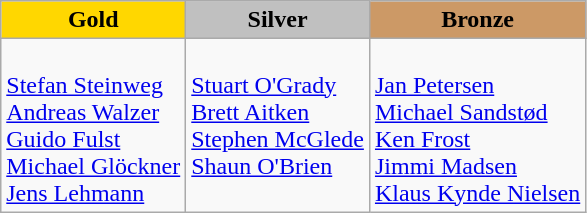<table class="wikitable">
<tr>
<td align=center bgcolor=gold> <strong>Gold</strong></td>
<td align=center bgcolor=silver> <strong>Silver</strong></td>
<td align=center bgcolor=cc9966> <strong>Bronze</strong></td>
</tr>
<tr>
<td><br><a href='#'>Stefan Steinweg</a><br><a href='#'>Andreas Walzer</a><br><a href='#'>Guido Fulst</a><br><a href='#'>Michael Glöckner</a><br><a href='#'>Jens Lehmann</a></td>
<td><br><a href='#'>Stuart O'Grady</a><br><a href='#'>Brett Aitken</a><br><a href='#'>Stephen McGlede</a><br><a href='#'>Shaun O'Brien</a><br> </td>
<td><br><a href='#'>Jan Petersen</a><br><a href='#'>Michael Sandstød</a><br><a href='#'>Ken Frost</a><br><a href='#'>Jimmi Madsen</a><br><a href='#'>Klaus Kynde Nielsen</a></td>
</tr>
</table>
